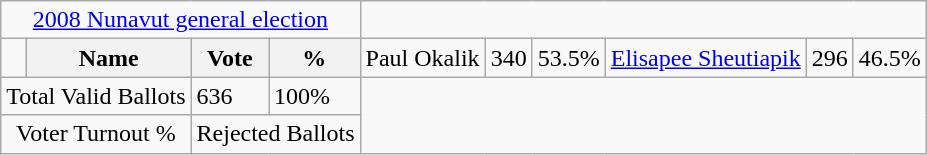<table class="wikitable">
<tr>
<td colspan=4 align=center><a href='#'>2008 Nunavut general election</a></td>
</tr>
<tr>
<td></td>
<th>Name</th>
<th>Vote</th>
<th>%<br></th>
<td>Paul Okalik</td>
<td>340</td>
<td>53.5%<br></td>
<td><a href='#'>Elisapee Sheutiapik</a></td>
<td>296</td>
<td>46.5%</td>
</tr>
<tr>
<td colspan=2>Total Valid Ballots</td>
<td>636</td>
<td>100%</td>
</tr>
<tr>
<td colspan=2 align=center>Voter Turnout %</td>
<td colspan=2 align=center>Rejected Ballots</td>
</tr>
</table>
